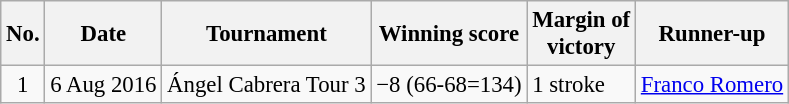<table class="wikitable" style="font-size:95%;">
<tr>
<th>No.</th>
<th>Date</th>
<th>Tournament</th>
<th>Winning score</th>
<th>Margin of<br>victory</th>
<th>Runner-up</th>
</tr>
<tr>
<td align=center>1</td>
<td align=right>6 Aug 2016</td>
<td>Ángel Cabrera Tour 3</td>
<td>−8 (66-68=134)</td>
<td>1 stroke</td>
<td> <a href='#'>Franco Romero</a></td>
</tr>
</table>
